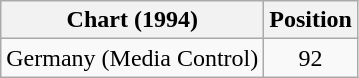<table class="wikitable">
<tr>
<th>Chart (1994)</th>
<th>Position</th>
</tr>
<tr>
<td>Germany (Media Control)</td>
<td align="center">92</td>
</tr>
</table>
